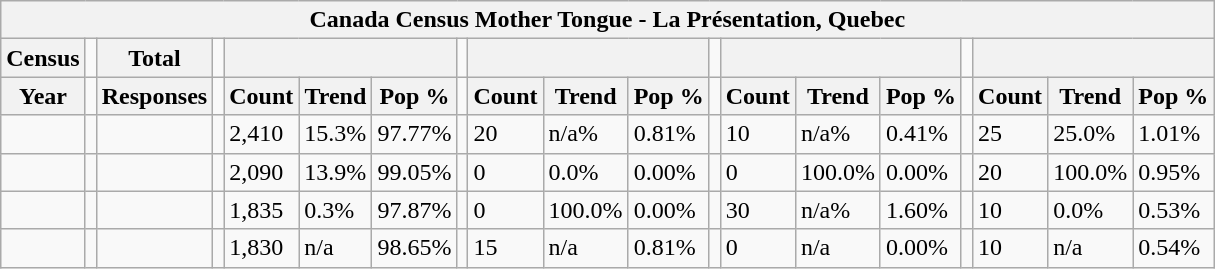<table class="wikitable">
<tr>
<th colspan="19">Canada Census Mother Tongue - La Présentation, Quebec</th>
</tr>
<tr>
<th>Census</th>
<td></td>
<th>Total</th>
<td colspan="1"></td>
<th colspan="3"></th>
<td colspan="1"></td>
<th colspan="3"></th>
<td colspan="1"></td>
<th colspan="3"></th>
<td colspan="1"></td>
<th colspan="3"></th>
</tr>
<tr>
<th>Year</th>
<td></td>
<th>Responses</th>
<td></td>
<th>Count</th>
<th>Trend</th>
<th>Pop %</th>
<td></td>
<th>Count</th>
<th>Trend</th>
<th>Pop %</th>
<td></td>
<th>Count</th>
<th>Trend</th>
<th>Pop %</th>
<td></td>
<th>Count</th>
<th>Trend</th>
<th>Pop %</th>
</tr>
<tr>
<td></td>
<td></td>
<td></td>
<td></td>
<td>2,410</td>
<td> 15.3%</td>
<td>97.77%</td>
<td></td>
<td>20</td>
<td> n/a%</td>
<td>0.81%</td>
<td></td>
<td>10</td>
<td> n/a%</td>
<td>0.41%</td>
<td></td>
<td>25</td>
<td> 25.0%</td>
<td>1.01%</td>
</tr>
<tr>
<td></td>
<td></td>
<td></td>
<td></td>
<td>2,090</td>
<td> 13.9%</td>
<td>99.05%</td>
<td></td>
<td>0</td>
<td> 0.0%</td>
<td>0.00%</td>
<td></td>
<td>0</td>
<td> 100.0%</td>
<td>0.00%</td>
<td></td>
<td>20</td>
<td> 100.0%</td>
<td>0.95%</td>
</tr>
<tr>
<td></td>
<td></td>
<td></td>
<td></td>
<td>1,835</td>
<td> 0.3%</td>
<td>97.87%</td>
<td></td>
<td>0</td>
<td> 100.0%</td>
<td>0.00%</td>
<td></td>
<td>30</td>
<td> n/a%</td>
<td>1.60%</td>
<td></td>
<td>10</td>
<td> 0.0%</td>
<td>0.53%</td>
</tr>
<tr>
<td></td>
<td></td>
<td></td>
<td></td>
<td>1,830</td>
<td>n/a</td>
<td>98.65%</td>
<td></td>
<td>15</td>
<td>n/a</td>
<td>0.81%</td>
<td></td>
<td>0</td>
<td>n/a</td>
<td>0.00%</td>
<td></td>
<td>10</td>
<td>n/a</td>
<td>0.54%</td>
</tr>
</table>
